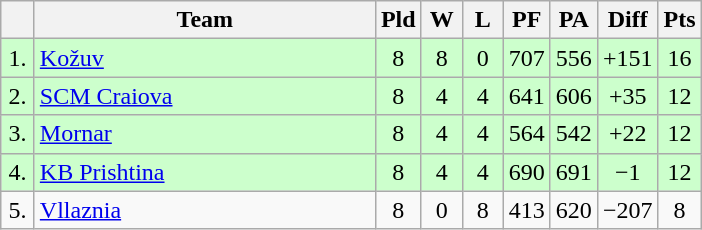<table class="wikitable" style="text-align:center">
<tr>
<th width=15></th>
<th width=220>Team</th>
<th width=20>Pld</th>
<th width=20>W</th>
<th width=20>L</th>
<th width=20>PF</th>
<th width=20>PA</th>
<th width=30>Diff</th>
<th width=20>Pts</th>
</tr>
<tr bgcolor=#ccffcc>
<td>1.</td>
<td align=left> <a href='#'>Kožuv</a></td>
<td>8</td>
<td>8</td>
<td>0</td>
<td>707</td>
<td>556</td>
<td>+151</td>
<td>16</td>
</tr>
<tr bgcolor=#ccffcc>
<td>2.</td>
<td align=left> <a href='#'>SCM Craiova</a></td>
<td>8</td>
<td>4</td>
<td>4</td>
<td>641</td>
<td>606</td>
<td>+35</td>
<td>12</td>
</tr>
<tr bgcolor=#ccffcc>
<td>3.</td>
<td align=left> <a href='#'>Mornar</a></td>
<td>8</td>
<td>4</td>
<td>4</td>
<td>564</td>
<td>542</td>
<td>+22</td>
<td>12</td>
</tr>
<tr bgcolor=#ccffcc>
<td>4.</td>
<td align=left> <a href='#'>KB Prishtina</a></td>
<td>8</td>
<td>4</td>
<td>4</td>
<td>690</td>
<td>691</td>
<td>−1</td>
<td>12</td>
</tr>
<tr>
<td>5.</td>
<td align=left> <a href='#'>Vllaznia</a></td>
<td>8</td>
<td>0</td>
<td>8</td>
<td>413</td>
<td>620</td>
<td>−207</td>
<td>8</td>
</tr>
</table>
